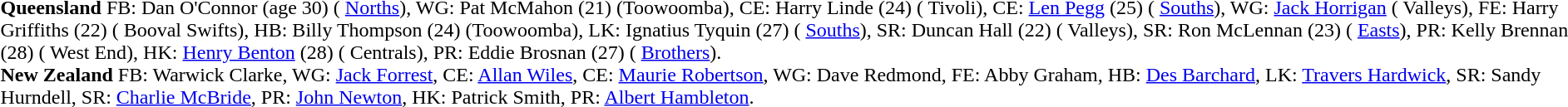<table width="100%" class="mw-collapsible mw-collapsed">
<tr>
<td valign="top" width="50%"><br><strong>Queensland</strong> FB: Dan O'Connor (age 30) ( <a href='#'>Norths</a>), WG: Pat McMahon (21) (Toowoomba), CE: Harry Linde (24) ( Tivoli), CE: <a href='#'>Len Pegg</a> (25) ( <a href='#'>Souths</a>), WG: <a href='#'>Jack Horrigan</a> ( Valleys), FE: Harry Griffiths (22) ( Booval Swifts), HB: Billy Thompson (24) (Toowoomba), LK: Ignatius Tyquin (27) ( <a href='#'>Souths</a>), SR: Duncan Hall (22) ( Valleys), SR: Ron McLennan (23) ( <a href='#'>Easts</a>), PR: Kelly Brennan (28) ( West End), HK: <a href='#'>Henry Benton</a> (28) ( Centrals), PR: Eddie Brosnan (27) ( <a href='#'>Brothers</a>).<br>
<strong>New Zealand</strong> FB: Warwick Clarke, WG: <a href='#'>Jack Forrest</a>, CE: <a href='#'>Allan Wiles</a>, CE: <a href='#'>Maurie Robertson</a>, WG: Dave Redmond, FE: Abby Graham, HB: <a href='#'>Des Barchard</a>, LK: <a href='#'>Travers Hardwick</a>, SR: Sandy Hurndell, SR: <a href='#'>Charlie McBride</a>, PR: <a href='#'>John Newton</a>, HK: Patrick Smith, PR: <a href='#'>Albert Hambleton</a>.</td>
</tr>
</table>
